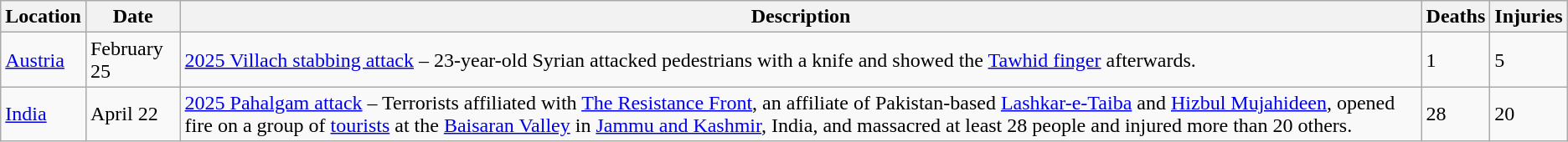<table class="wikitable sortable">
<tr>
<th scope="col">Location</th>
<th scope="col" data-sort-type="date">Date</th>
<th scope="col" class="unsortable">Description</th>
<th scope="col" data-sort-type="number">Deaths</th>
<th scope="col" data-sort-type="number">Injuries</th>
</tr>
<tr>
<td><a href='#'>Austria</a></td>
<td>February 25</td>
<td><a href='#'>2025 Villach stabbing attack</a> – 23-year-old Syrian attacked pedestrians with a knife and showed the <a href='#'>Tawhid finger</a> afterwards.</td>
<td>1</td>
<td>5</td>
</tr>
<tr>
<td><a href='#'>India</a></td>
<td>April 22</td>
<td><a href='#'>2025 Pahalgam attack</a> – Terrorists affiliated with <a href='#'>The Resistance Front</a>, an affiliate of Pakistan-based <a href='#'>Lashkar-e-Taiba</a> and <a href='#'>Hizbul Mujahideen</a>, opened fire on a group of <a href='#'>tourists</a> at the <a href='#'>Baisaran Valley</a> in <a href='#'>Jammu and Kashmir</a>, India, and massacred at least 28 people and injured more than 20 others.</td>
<td>28</td>
<td>20</td>
</tr>
</table>
